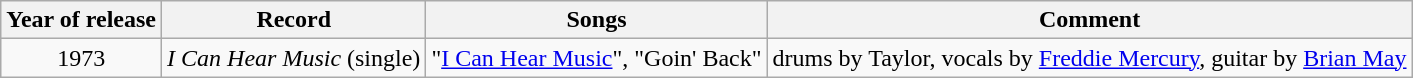<table class="wikitable">
<tr>
<th align="left">Year of release</th>
<th align="left">Record</th>
<th align="left">Songs</th>
<th align="left">Comment</th>
</tr>
<tr>
<td style="text-align:center;">1973</td>
<td><em>I Can Hear Music</em> (single)</td>
<td>"<a href='#'>I Can Hear Music</a>", "Goin' Back"</td>
<td>drums by Taylor, vocals by <a href='#'>Freddie Mercury</a>, guitar by <a href='#'>Brian May</a></td>
</tr>
</table>
